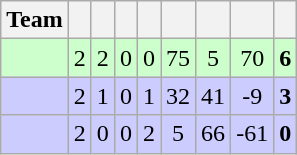<table class="wikitable" style="text-align: center;">
<tr>
<th>Team</th>
<th></th>
<th></th>
<th></th>
<th></th>
<th></th>
<th></th>
<th></th>
<th></th>
</tr>
<tr bgcolor="ccffcc">
<td align="left"></td>
<td>2</td>
<td>2</td>
<td>0</td>
<td>0</td>
<td>75</td>
<td>5</td>
<td>70</td>
<td><strong>6</strong></td>
</tr>
<tr bgcolor="ccccff">
<td align="left"></td>
<td>2</td>
<td>1</td>
<td>0</td>
<td>1</td>
<td>32</td>
<td>41</td>
<td>-9</td>
<td><strong>3</strong></td>
</tr>
<tr bgcolor="ccccff">
<td align="left"></td>
<td>2</td>
<td>0</td>
<td>0</td>
<td>2</td>
<td>5</td>
<td>66</td>
<td>-61</td>
<td><strong>0</strong></td>
</tr>
</table>
